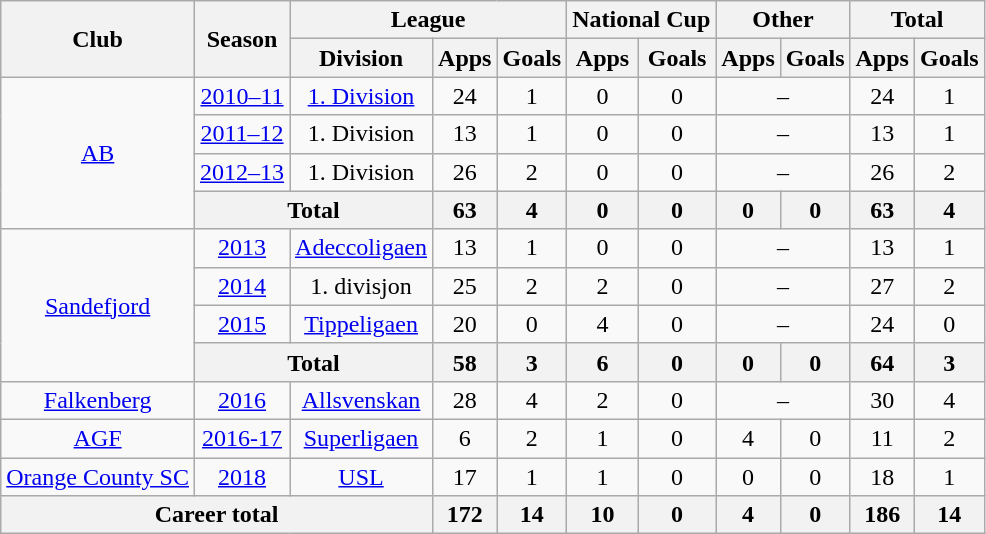<table class="wikitable" style="text-align: center;">
<tr>
<th rowspan=2>Club</th>
<th rowspan=2>Season</th>
<th colspan=3>League</th>
<th colspan=2>National Cup</th>
<th colspan=2>Other</th>
<th colspan=2>Total</th>
</tr>
<tr>
<th>Division</th>
<th>Apps</th>
<th>Goals</th>
<th>Apps</th>
<th>Goals</th>
<th>Apps</th>
<th>Goals</th>
<th>Apps</th>
<th>Goals</th>
</tr>
<tr>
<td rowspan=4><a href='#'>AB</a></td>
<td><a href='#'>2010–11</a></td>
<td><a href='#'>1. Division</a></td>
<td>24</td>
<td>1</td>
<td>0</td>
<td>0</td>
<td colspan=2>–</td>
<td>24</td>
<td>1</td>
</tr>
<tr>
<td><a href='#'>2011–12</a></td>
<td>1. Division</td>
<td>13</td>
<td>1</td>
<td>0</td>
<td>0</td>
<td colspan=2>–</td>
<td>13</td>
<td>1</td>
</tr>
<tr>
<td><a href='#'>2012–13</a></td>
<td>1. Division</td>
<td>26</td>
<td>2</td>
<td>0</td>
<td>0</td>
<td colspan=2>–</td>
<td>26</td>
<td>2</td>
</tr>
<tr>
<th colspan=2>Total</th>
<th>63</th>
<th>4</th>
<th>0</th>
<th>0</th>
<th>0</th>
<th>0</th>
<th>63</th>
<th>4</th>
</tr>
<tr>
<td rowspan=4><a href='#'>Sandefjord</a></td>
<td><a href='#'>2013</a></td>
<td><a href='#'>Adeccoligaen</a></td>
<td>13</td>
<td>1</td>
<td>0</td>
<td>0</td>
<td colspan=2>–</td>
<td>13</td>
<td>1</td>
</tr>
<tr>
<td><a href='#'>2014</a></td>
<td>1. divisjon</td>
<td>25</td>
<td>2</td>
<td>2</td>
<td>0</td>
<td colspan=2>–</td>
<td>27</td>
<td>2</td>
</tr>
<tr>
<td><a href='#'>2015</a></td>
<td><a href='#'>Tippeligaen</a></td>
<td>20</td>
<td>0</td>
<td>4</td>
<td>0</td>
<td colspan=2>–</td>
<td>24</td>
<td>0</td>
</tr>
<tr>
<th colspan=2>Total</th>
<th>58</th>
<th>3</th>
<th>6</th>
<th>0</th>
<th>0</th>
<th>0</th>
<th>64</th>
<th>3</th>
</tr>
<tr>
<td><a href='#'>Falkenberg</a></td>
<td><a href='#'>2016</a></td>
<td><a href='#'>Allsvenskan</a></td>
<td>28</td>
<td>4</td>
<td>2</td>
<td>0</td>
<td colspan=2>–</td>
<td>30</td>
<td>4</td>
</tr>
<tr>
<td><a href='#'>AGF</a></td>
<td><a href='#'>2016-17</a></td>
<td><a href='#'>Superligaen</a></td>
<td>6</td>
<td>2</td>
<td>1</td>
<td>0</td>
<td>4</td>
<td>0</td>
<td>11</td>
<td>2</td>
</tr>
<tr>
<td><a href='#'>Orange County SC</a></td>
<td><a href='#'>2018</a></td>
<td><a href='#'>USL</a></td>
<td>17</td>
<td>1</td>
<td>1</td>
<td>0</td>
<td>0</td>
<td>0</td>
<td>18</td>
<td>1</td>
</tr>
<tr>
<th colspan=3>Career total</th>
<th>172</th>
<th>14</th>
<th>10</th>
<th>0</th>
<th>4</th>
<th>0</th>
<th>186</th>
<th>14</th>
</tr>
</table>
